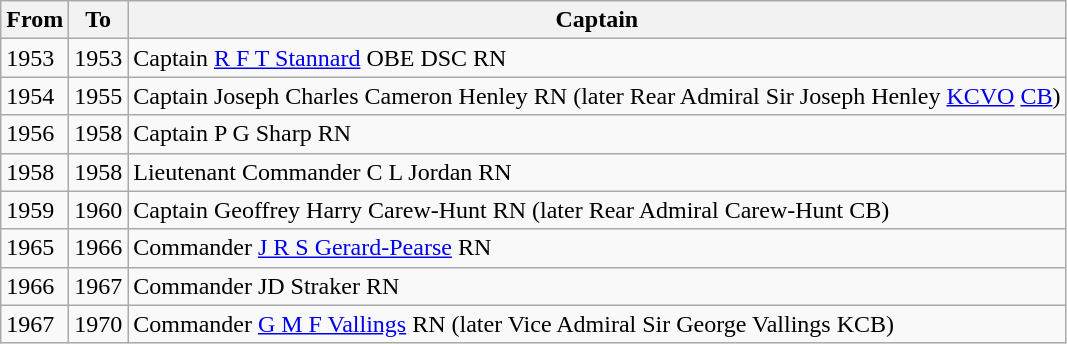<table class="wikitable" style="text-align:left">
<tr>
<th>From</th>
<th>To</th>
<th>Captain</th>
</tr>
<tr>
<td>1953</td>
<td>1953</td>
<td>Captain <a href='#'>R F T Stannard</a> OBE DSC RN</td>
</tr>
<tr>
<td>1954</td>
<td>1955</td>
<td>Captain Joseph Charles Cameron Henley RN (later Rear Admiral Sir Joseph Henley <a href='#'>KCVO</a> <a href='#'>CB</a>)</td>
</tr>
<tr>
<td>1956</td>
<td>1958</td>
<td>Captain P G Sharp RN</td>
</tr>
<tr>
<td>1958</td>
<td>1958</td>
<td>Lieutenant Commander C L Jordan RN</td>
</tr>
<tr>
<td>1959</td>
<td>1960</td>
<td>Captain Geoffrey Harry Carew-Hunt RN (later Rear Admiral Carew-Hunt CB)</td>
</tr>
<tr>
<td>1965</td>
<td>1966</td>
<td>Commander <a href='#'>J R S Gerard-Pearse</a> RN</td>
</tr>
<tr>
<td>1966</td>
<td>1967</td>
<td>Commander JD Straker RN</td>
</tr>
<tr>
<td>1967</td>
<td>1970</td>
<td>Commander <a href='#'>G M F Vallings</a> RN (later Vice Admiral Sir George Vallings KCB)</td>
</tr>
</table>
